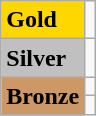<table class="wikitable">
<tr>
<td bgcolor="gold"><strong>Gold</strong></td>
<td></td>
</tr>
<tr>
<td bgcolor="silver"><strong>Silver</strong></td>
<td></td>
</tr>
<tr>
<td rowspan="2" bgcolor="#cc9966"><strong>Bronze</strong></td>
<td></td>
</tr>
<tr>
<td></td>
</tr>
</table>
